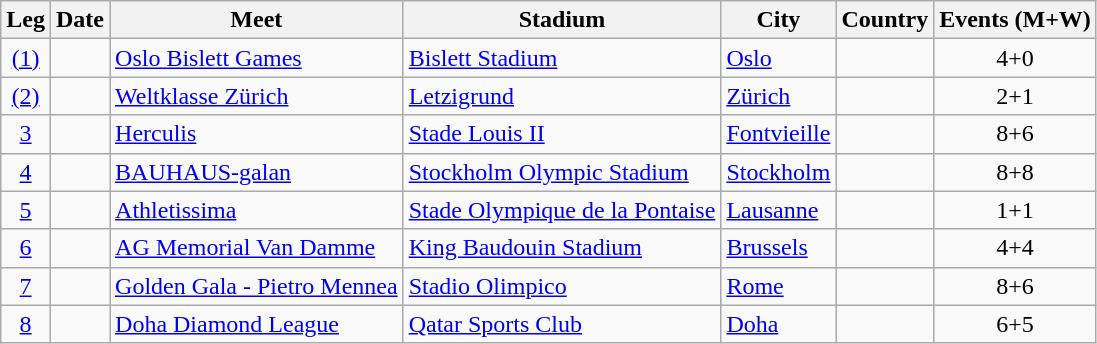<table class="wikitable sortable">
<tr>
<th>Leg</th>
<th>Date</th>
<th>Meet</th>
<th>Stadium</th>
<th>City</th>
<th>Country</th>
<th>Events (M+W)</th>
</tr>
<tr>
<td align=center><a href='#'>(1)</a></td>
<td></td>
<td><a href='#'>Oslo Bislett Games</a></td>
<td><a href='#'>Bislett Stadium</a></td>
<td><a href='#'>Oslo</a></td>
<td></td>
<td align=center>4+0</td>
</tr>
<tr>
<td align=center><a href='#'>(2)</a></td>
<td></td>
<td><a href='#'>Weltklasse Zürich</a></td>
<td><a href='#'>Letzigrund</a></td>
<td><a href='#'>Zürich</a></td>
<td></td>
<td align=center>2+1</td>
</tr>
<tr>
<td align=center><a href='#'>3</a></td>
<td></td>
<td><a href='#'>Herculis</a></td>
<td><a href='#'>Stade Louis II</a></td>
<td><a href='#'>Fontvieille</a></td>
<td></td>
<td align=center>8+6</td>
</tr>
<tr>
<td align=center><a href='#'>4</a></td>
<td></td>
<td><a href='#'>BAUHAUS-galan</a></td>
<td><a href='#'>Stockholm Olympic Stadium</a></td>
<td><a href='#'>Stockholm</a></td>
<td></td>
<td align=center>8+8</td>
</tr>
<tr>
<td align=center><a href='#'>5</a></td>
<td></td>
<td><a href='#'>Athletissima</a></td>
<td><a href='#'>Stade Olympique de la Pontaise</a></td>
<td><a href='#'>Lausanne</a></td>
<td></td>
<td align=center>1+1</td>
</tr>
<tr>
<td align=center><a href='#'>6</a></td>
<td></td>
<td><a href='#'>AG Memorial Van Damme</a></td>
<td><a href='#'>King Baudouin Stadium</a></td>
<td><a href='#'>Brussels</a></td>
<td></td>
<td align=center>4+4</td>
</tr>
<tr>
<td align=center><a href='#'>7</a></td>
<td></td>
<td><a href='#'>Golden Gala - Pietro Mennea</a></td>
<td><a href='#'>Stadio Olimpico</a></td>
<td><a href='#'>Rome</a></td>
<td></td>
<td align=center>8+6</td>
</tr>
<tr>
<td align=center><a href='#'>8</a></td>
<td></td>
<td><a href='#'>Doha Diamond League</a></td>
<td><a href='#'>Qatar Sports Club</a></td>
<td><a href='#'>Doha</a></td>
<td></td>
<td align=center>6+5</td>
</tr>
</table>
